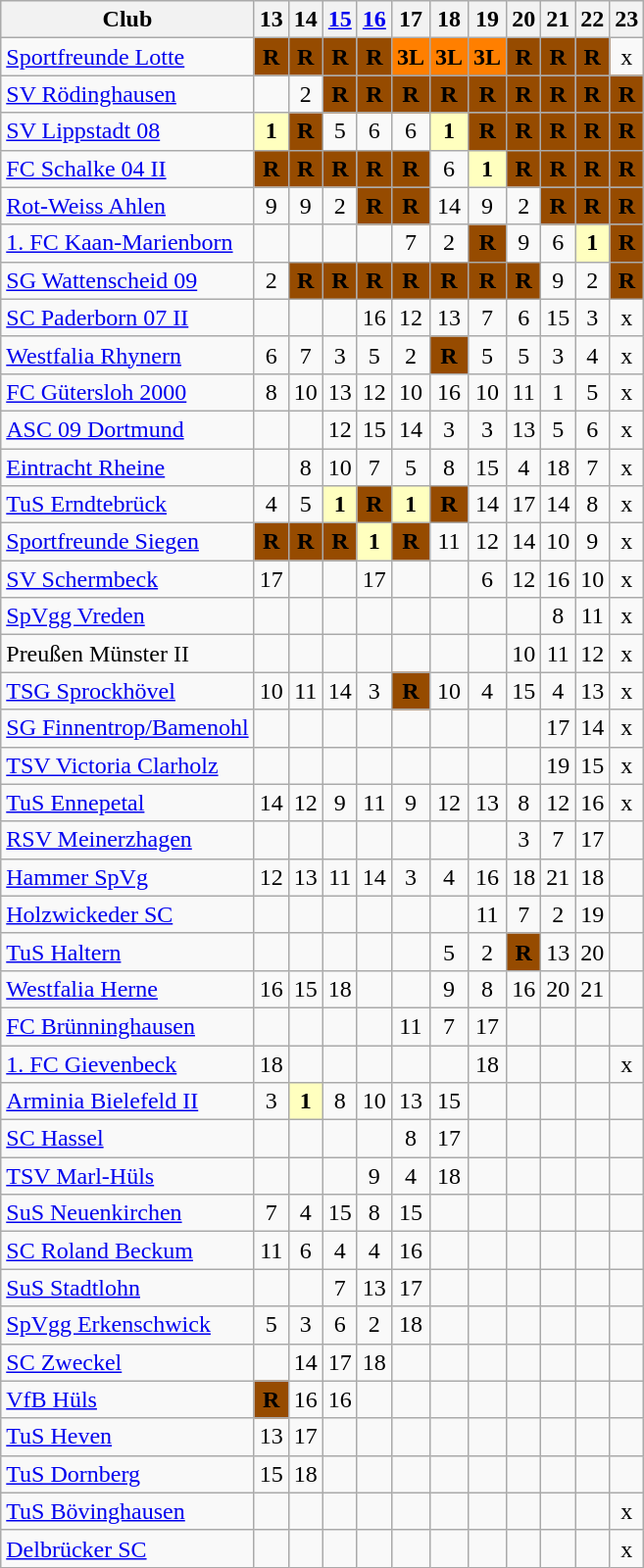<table class="wikitable">
<tr>
<th>Club</th>
<th>13</th>
<th>14</th>
<th><a href='#'>15</a></th>
<th><a href='#'>16</a></th>
<th>17</th>
<th>18</th>
<th>19</th>
<th>20</th>
<th>21</th>
<th>22</th>
<th>23</th>
</tr>
<tr style="text-align:center;">
<td align="left"><a href='#'>Sportfreunde Lotte</a></td>
<td style="background:#964B00"><strong>R</strong></td>
<td style="background:#964B00"><strong>R</strong></td>
<td style="background:#964B00"><strong>R</strong></td>
<td style="background:#964B00"><strong>R</strong></td>
<td style="background:#FF7F00"><strong>3L</strong></td>
<td style="background:#FF7F00"><strong>3L</strong></td>
<td style="background:#FF7F00"><strong>3L</strong></td>
<td style="background:#964B00"><strong>R</strong></td>
<td style="background:#964B00"><strong>R</strong></td>
<td style="background:#964B00"><strong>R</strong></td>
<td>x</td>
</tr>
<tr style="text-align:center;">
<td align="left"><a href='#'>SV Rödinghausen</a></td>
<td></td>
<td>2</td>
<td style="background:#964B00"><strong>R</strong></td>
<td style="background:#964B00"><strong>R</strong></td>
<td style="background:#964B00"><strong>R</strong></td>
<td style="background:#964B00"><strong>R</strong></td>
<td style="background:#964B00"><strong>R</strong></td>
<td style="background:#964B00"><strong>R</strong></td>
<td style="background:#964B00"><strong>R</strong></td>
<td style="background:#964B00"><strong>R</strong></td>
<td style="background:#964B00"><strong>R</strong></td>
</tr>
<tr style="text-align:center;">
<td align="left"><a href='#'>SV Lippstadt 08</a></td>
<td style="background:#ffffbf;"><strong>1</strong></td>
<td style="background:#964B00"><strong>R</strong></td>
<td>5</td>
<td>6</td>
<td>6</td>
<td style="background:#ffffbf"><strong>1</strong></td>
<td style="background:#964B00"><strong>R</strong></td>
<td style="background:#964B00"><strong>R</strong></td>
<td style="background:#964B00"><strong>R</strong></td>
<td style="background:#964B00"><strong>R</strong></td>
<td style="background:#964B00"><strong>R</strong></td>
</tr>
<tr style="text-align:center;">
<td align="left"><a href='#'>FC Schalke 04 II</a></td>
<td style="background:#964B00"><strong>R</strong></td>
<td style="background:#964B00"><strong>R</strong></td>
<td style="background:#964B00"><strong>R</strong></td>
<td style="background:#964B00"><strong>R</strong></td>
<td style="background:#964B00"><strong>R</strong></td>
<td>6</td>
<td style="background:#ffffbf;"><strong>1</strong></td>
<td style="background:#964B00"><strong>R</strong></td>
<td style="background:#964B00"><strong>R</strong></td>
<td style="background:#964B00"><strong>R</strong></td>
<td style="background:#964B00"><strong>R</strong></td>
</tr>
<tr style="text-align:center;">
<td align="left"><a href='#'>Rot-Weiss Ahlen</a></td>
<td>9</td>
<td>9</td>
<td>2</td>
<td style="background:#964B00"><strong>R</strong></td>
<td style="background:#964B00"><strong>R</strong></td>
<td>14</td>
<td>9</td>
<td>2</td>
<td style="background:#964B00"><strong>R</strong></td>
<td style="background:#964B00"><strong>R</strong></td>
<td style="background:#964B00"><strong>R</strong></td>
</tr>
<tr style="text-align:center;">
<td align="left"><a href='#'>1. FC Kaan-Marienborn</a></td>
<td></td>
<td></td>
<td></td>
<td></td>
<td>7</td>
<td>2</td>
<td style="background:#964B00"><strong>R</strong></td>
<td>9</td>
<td>6</td>
<td style="background:#ffffbf;"><strong>1</strong></td>
<td style="background:#964B00"><strong>R</strong></td>
</tr>
<tr style="text-align:center;">
<td align="left"><a href='#'>SG Wattenscheid 09</a></td>
<td>2</td>
<td style="background:#964B00"><strong>R</strong></td>
<td style="background:#964B00"><strong>R</strong></td>
<td style="background:#964B00"><strong>R</strong></td>
<td style="background:#964B00"><strong>R</strong></td>
<td style="background:#964B00"><strong>R</strong></td>
<td style="background:#964B00"><strong>R</strong></td>
<td style="background:#964B00"><strong>R</strong></td>
<td>9</td>
<td>2</td>
<td style="background:#964B00"><strong>R</strong></td>
</tr>
<tr style="text-align:center;">
<td align="left"><a href='#'>SC Paderborn 07 II</a></td>
<td></td>
<td></td>
<td></td>
<td>16</td>
<td>12</td>
<td>13</td>
<td>7</td>
<td>6</td>
<td>15</td>
<td>3</td>
<td>x</td>
</tr>
<tr style="text-align:center;">
<td align="left"><a href='#'>Westfalia Rhynern</a></td>
<td>6</td>
<td>7</td>
<td>3</td>
<td>5</td>
<td>2</td>
<td style="background:#964B00"><strong>R</strong></td>
<td>5</td>
<td>5</td>
<td>3</td>
<td>4</td>
<td>x</td>
</tr>
<tr style="text-align:center;">
<td align="left"><a href='#'>FC Gütersloh 2000</a></td>
<td>8</td>
<td>10</td>
<td>13</td>
<td>12</td>
<td>10</td>
<td>16</td>
<td>10</td>
<td>11</td>
<td>1</td>
<td>5</td>
<td>x</td>
</tr>
<tr style="text-align:center;">
<td align="left"><a href='#'>ASC 09 Dortmund</a></td>
<td></td>
<td></td>
<td>12</td>
<td>15</td>
<td>14</td>
<td>3</td>
<td>3</td>
<td>13</td>
<td>5</td>
<td>6</td>
<td>x</td>
</tr>
<tr style="text-align:center;">
<td align="left"><a href='#'>Eintracht Rheine</a></td>
<td></td>
<td>8</td>
<td>10</td>
<td>7</td>
<td>5</td>
<td>8</td>
<td>15</td>
<td>4</td>
<td>18</td>
<td>7</td>
<td>x</td>
</tr>
<tr style="text-align:center;">
<td align="left"><a href='#'>TuS Erndtebrück</a></td>
<td>4</td>
<td>5</td>
<td style="background:#ffffbf;"><strong>1</strong></td>
<td style="background:#964B00"><strong>R</strong></td>
<td style="background:#ffffbf"><strong>1</strong></td>
<td style="background:#964B00"><strong>R</strong></td>
<td>14</td>
<td>17</td>
<td>14</td>
<td>8</td>
<td>x</td>
</tr>
<tr style="text-align:center;">
<td align="left"><a href='#'>Sportfreunde Siegen</a></td>
<td style="background:#964B00"><strong>R</strong></td>
<td style="background:#964B00"><strong>R</strong></td>
<td style="background:#964B00"><strong>R</strong></td>
<td style="background:#ffffbf;"><strong>1</strong></td>
<td style="background:#964B00"><strong>R</strong></td>
<td>11</td>
<td>12</td>
<td>14</td>
<td>10</td>
<td>9</td>
<td>x</td>
</tr>
<tr style="text-align:center;">
<td align="left"><a href='#'>SV Schermbeck</a></td>
<td>17</td>
<td></td>
<td></td>
<td>17</td>
<td></td>
<td></td>
<td>6</td>
<td>12</td>
<td>16</td>
<td>10</td>
<td>x</td>
</tr>
<tr style="text-align:center;">
<td align="left"><a href='#'>SpVgg Vreden</a></td>
<td></td>
<td></td>
<td></td>
<td></td>
<td></td>
<td></td>
<td></td>
<td></td>
<td>8</td>
<td>11</td>
<td>x</td>
</tr>
<tr style="text-align:center;">
<td align="left">Preußen Münster II</td>
<td></td>
<td></td>
<td></td>
<td></td>
<td></td>
<td></td>
<td></td>
<td>10</td>
<td>11</td>
<td>12</td>
<td>x</td>
</tr>
<tr style="text-align:center;">
<td align="left"><a href='#'>TSG Sprockhövel</a></td>
<td>10</td>
<td>11</td>
<td>14</td>
<td>3</td>
<td style="background:#964B00"><strong>R</strong></td>
<td>10</td>
<td>4</td>
<td>15</td>
<td>4</td>
<td>13</td>
<td>x</td>
</tr>
<tr style="text-align:center;">
<td align="left"><a href='#'>SG Finnentrop/Bamenohl</a></td>
<td></td>
<td></td>
<td></td>
<td></td>
<td></td>
<td></td>
<td></td>
<td></td>
<td>17</td>
<td>14</td>
<td>x</td>
</tr>
<tr style="text-align:center;">
<td align="left"><a href='#'>TSV Victoria Clarholz</a></td>
<td></td>
<td></td>
<td></td>
<td></td>
<td></td>
<td></td>
<td></td>
<td></td>
<td>19</td>
<td>15</td>
<td>x</td>
</tr>
<tr style="text-align:center;">
<td align="left"><a href='#'>TuS Ennepetal</a></td>
<td>14</td>
<td>12</td>
<td>9</td>
<td>11</td>
<td>9</td>
<td>12</td>
<td>13</td>
<td>8</td>
<td>12</td>
<td>16</td>
<td>x</td>
</tr>
<tr style="text-align:center;">
<td align="left"><a href='#'>RSV Meinerzhagen</a></td>
<td></td>
<td></td>
<td></td>
<td></td>
<td></td>
<td></td>
<td></td>
<td>3</td>
<td>7</td>
<td>17</td>
<td></td>
</tr>
<tr style="text-align:center;">
<td align="left"><a href='#'>Hammer SpVg</a></td>
<td>12</td>
<td>13</td>
<td>11</td>
<td>14</td>
<td>3</td>
<td>4</td>
<td>16</td>
<td>18</td>
<td>21</td>
<td>18</td>
<td></td>
</tr>
<tr style="text-align:center;">
<td align="left"><a href='#'>Holzwickeder SC</a></td>
<td></td>
<td></td>
<td></td>
<td></td>
<td></td>
<td></td>
<td>11</td>
<td>7</td>
<td>2</td>
<td>19</td>
<td></td>
</tr>
<tr style="text-align:center;">
<td align="left"><a href='#'>TuS Haltern</a></td>
<td></td>
<td></td>
<td></td>
<td></td>
<td></td>
<td>5</td>
<td>2</td>
<td style="background:#964B00"><strong>R</strong></td>
<td>13</td>
<td>20</td>
<td></td>
</tr>
<tr style="text-align:center;">
<td align="left"><a href='#'>Westfalia Herne</a></td>
<td>16</td>
<td>15</td>
<td>18</td>
<td></td>
<td></td>
<td>9</td>
<td>8</td>
<td>16</td>
<td>20</td>
<td>21</td>
<td></td>
</tr>
<tr style="text-align:center;">
<td align="left"><a href='#'>FC Brünninghausen</a></td>
<td></td>
<td></td>
<td></td>
<td></td>
<td>11</td>
<td>7</td>
<td>17</td>
<td></td>
<td></td>
<td></td>
<td></td>
</tr>
<tr style="text-align:center;">
<td align="left"><a href='#'>1. FC Gievenbeck</a></td>
<td>18</td>
<td></td>
<td></td>
<td></td>
<td></td>
<td></td>
<td>18</td>
<td></td>
<td></td>
<td></td>
<td>x</td>
</tr>
<tr style="text-align:center;">
<td align="left"><a href='#'>Arminia Bielefeld II</a></td>
<td>3</td>
<td style="background:#ffffbf;"><strong>1</strong></td>
<td>8</td>
<td>10</td>
<td>13</td>
<td>15</td>
<td></td>
<td></td>
<td></td>
<td></td>
<td></td>
</tr>
<tr style="text-align:center;">
<td align="left"><a href='#'>SC Hassel</a></td>
<td></td>
<td></td>
<td></td>
<td></td>
<td>8</td>
<td>17</td>
<td></td>
<td></td>
<td></td>
<td></td>
<td></td>
</tr>
<tr style="text-align:center;">
<td align="left"><a href='#'>TSV Marl-Hüls</a></td>
<td></td>
<td></td>
<td></td>
<td>9</td>
<td>4</td>
<td>18</td>
<td></td>
<td></td>
<td></td>
<td></td>
<td></td>
</tr>
<tr style="text-align:center;">
<td align="left"><a href='#'>SuS Neuenkirchen</a></td>
<td>7</td>
<td>4</td>
<td>15</td>
<td>8</td>
<td>15</td>
<td></td>
<td></td>
<td></td>
<td></td>
<td></td>
<td></td>
</tr>
<tr style="text-align:center;">
<td align="left"><a href='#'>SC Roland Beckum</a></td>
<td>11</td>
<td>6</td>
<td>4</td>
<td>4</td>
<td>16</td>
<td></td>
<td></td>
<td></td>
<td></td>
<td></td>
<td></td>
</tr>
<tr style="text-align:center;">
<td align="left"><a href='#'>SuS Stadtlohn</a></td>
<td></td>
<td></td>
<td>7</td>
<td>13</td>
<td>17</td>
<td></td>
<td></td>
<td></td>
<td></td>
<td></td>
<td></td>
</tr>
<tr style="text-align:center;">
<td align="left"><a href='#'>SpVgg Erkenschwick</a></td>
<td>5</td>
<td>3</td>
<td>6</td>
<td>2</td>
<td>18</td>
<td></td>
<td></td>
<td></td>
<td></td>
<td></td>
<td></td>
</tr>
<tr style="text-align:center;">
<td align="left"><a href='#'>SC Zweckel</a></td>
<td></td>
<td>14</td>
<td>17</td>
<td>18</td>
<td></td>
<td></td>
<td></td>
<td></td>
<td></td>
<td></td>
<td></td>
</tr>
<tr style="text-align:center;">
<td align="left"><a href='#'>VfB Hüls</a></td>
<td style="background:#964B00"><strong>R</strong></td>
<td>16</td>
<td>16</td>
<td></td>
<td></td>
<td></td>
<td></td>
<td></td>
<td></td>
<td></td>
<td></td>
</tr>
<tr style="text-align:center;">
<td align="left"><a href='#'>TuS Heven</a></td>
<td>13</td>
<td>17</td>
<td></td>
<td></td>
<td></td>
<td></td>
<td></td>
<td></td>
<td></td>
<td></td>
<td></td>
</tr>
<tr style="text-align:center;">
<td align="left"><a href='#'>TuS Dornberg</a></td>
<td>15</td>
<td>18</td>
<td></td>
<td></td>
<td></td>
<td></td>
<td></td>
<td></td>
<td></td>
<td></td>
<td></td>
</tr>
<tr style="text-align:center;">
<td align="left"><a href='#'>TuS Bövinghausen</a></td>
<td></td>
<td></td>
<td></td>
<td></td>
<td></td>
<td></td>
<td></td>
<td></td>
<td></td>
<td></td>
<td>x</td>
</tr>
<tr style="text-align:center;">
<td align="left"><a href='#'>Delbrücker SC</a></td>
<td></td>
<td></td>
<td></td>
<td></td>
<td></td>
<td></td>
<td></td>
<td></td>
<td></td>
<td></td>
<td>x</td>
</tr>
</table>
